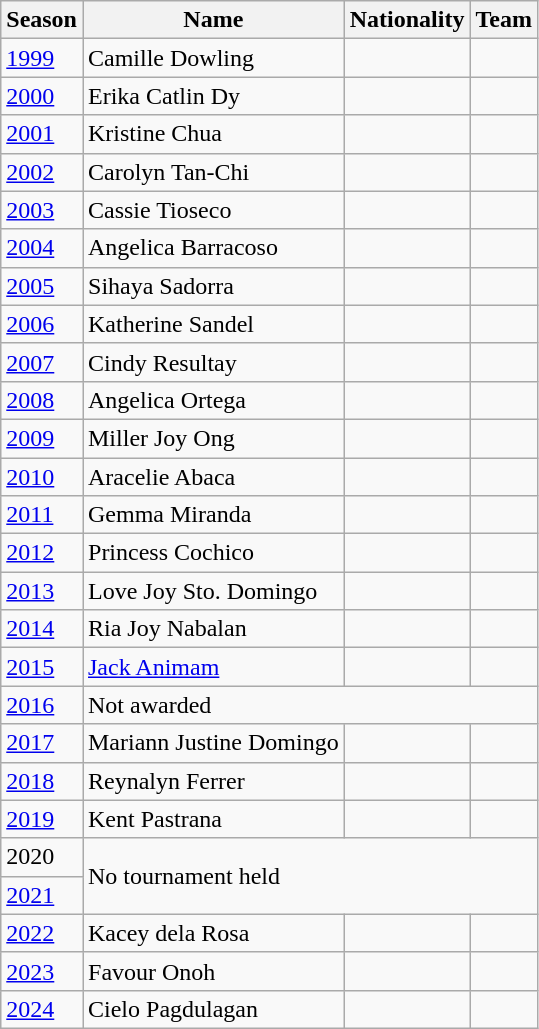<table class="wikitable">
<tr>
<th>Season</th>
<th>Name</th>
<th>Nationality</th>
<th>Team</th>
</tr>
<tr>
<td><a href='#'>1999</a></td>
<td>Camille Dowling</td>
<td></td>
<td></td>
</tr>
<tr>
<td><a href='#'>2000</a></td>
<td>Erika Catlin Dy</td>
<td></td>
<td></td>
</tr>
<tr>
<td><a href='#'>2001</a></td>
<td>Kristine Chua</td>
<td></td>
<td></td>
</tr>
<tr>
<td><a href='#'>2002</a></td>
<td>Carolyn Tan-Chi</td>
<td></td>
<td></td>
</tr>
<tr>
<td><a href='#'>2003</a></td>
<td>Cassie Tioseco</td>
<td></td>
<td></td>
</tr>
<tr>
<td><a href='#'>2004</a></td>
<td>Angelica Barracoso</td>
<td></td>
<td></td>
</tr>
<tr>
<td><a href='#'>2005</a></td>
<td>Sihaya Sadorra</td>
<td></td>
<td></td>
</tr>
<tr>
<td><a href='#'>2006</a></td>
<td>Katherine Sandel</td>
<td></td>
<td></td>
</tr>
<tr>
<td><a href='#'>2007</a></td>
<td>Cindy Resultay</td>
<td></td>
<td></td>
</tr>
<tr>
<td><a href='#'>2008</a></td>
<td>Angelica Ortega</td>
<td></td>
<td></td>
</tr>
<tr>
<td><a href='#'>2009</a></td>
<td>Miller Joy Ong</td>
<td></td>
<td></td>
</tr>
<tr>
<td><a href='#'>2010</a></td>
<td>Aracelie Abaca</td>
<td></td>
<td></td>
</tr>
<tr>
<td><a href='#'>2011</a></td>
<td>Gemma Miranda</td>
<td></td>
<td></td>
</tr>
<tr>
<td><a href='#'>2012</a></td>
<td>Princess Cochico</td>
<td></td>
<td></td>
</tr>
<tr>
<td><a href='#'>2013</a></td>
<td>Love Joy Sto. Domingo</td>
<td></td>
<td></td>
</tr>
<tr>
<td><a href='#'>2014</a></td>
<td>Ria Joy Nabalan</td>
<td></td>
<td></td>
</tr>
<tr>
<td><a href='#'>2015</a></td>
<td><a href='#'>Jack Animam</a></td>
<td></td>
<td></td>
</tr>
<tr>
<td><a href='#'>2016</a></td>
<td colspan="3">Not awarded</td>
</tr>
<tr>
<td><a href='#'>2017</a></td>
<td>Mariann Justine Domingo</td>
<td></td>
<td></td>
</tr>
<tr>
<td><a href='#'>2018</a></td>
<td>Reynalyn Ferrer</td>
<td></td>
<td></td>
</tr>
<tr>
<td><a href='#'>2019</a></td>
<td>Kent Pastrana</td>
<td></td>
<td></td>
</tr>
<tr>
<td>2020</td>
<td colspan="3" rowspan="2">No tournament held</td>
</tr>
<tr>
<td><a href='#'>2021</a></td>
</tr>
<tr>
<td><a href='#'>2022</a></td>
<td>Kacey dela Rosa</td>
<td></td>
<td></td>
</tr>
<tr>
<td><a href='#'>2023</a></td>
<td>Favour Onoh</td>
<td></td>
<td></td>
</tr>
<tr>
<td><a href='#'>2024</a></td>
<td>Cielo Pagdulagan</td>
<td></td>
<td></td>
</tr>
</table>
